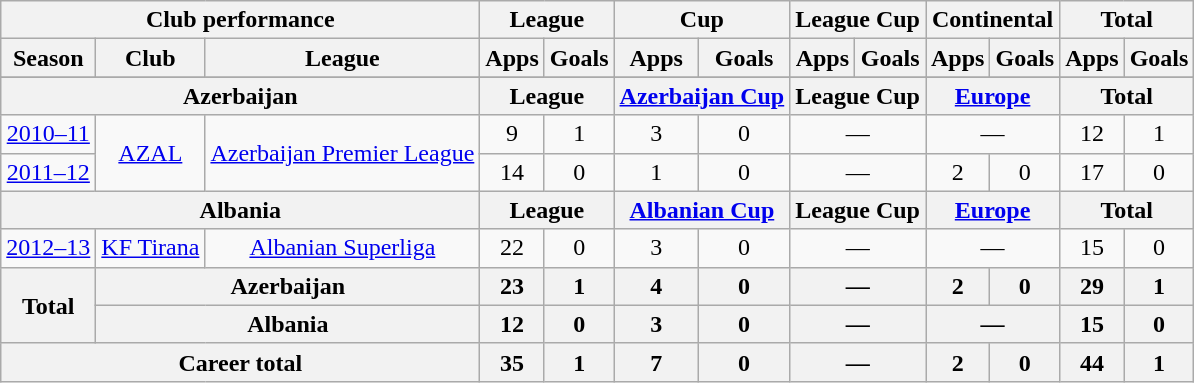<table class="wikitable" style="text-align:center">
<tr>
<th colspan=3>Club performance</th>
<th colspan=2>League</th>
<th colspan=2>Cup</th>
<th colspan=2>League Cup</th>
<th colspan=2>Continental</th>
<th colspan=2>Total</th>
</tr>
<tr>
<th>Season</th>
<th>Club</th>
<th>League</th>
<th>Apps</th>
<th>Goals</th>
<th>Apps</th>
<th>Goals</th>
<th>Apps</th>
<th>Goals</th>
<th>Apps</th>
<th>Goals</th>
<th>Apps</th>
<th>Goals</th>
</tr>
<tr>
</tr>
<tr>
<th colspan=3>Azerbaijan</th>
<th colspan=2>League</th>
<th colspan=2><a href='#'>Azerbaijan Cup</a></th>
<th colspan=2>League Cup</th>
<th colspan=2><a href='#'>Europe</a></th>
<th colspan=2>Total</th>
</tr>
<tr>
<td><a href='#'>2010–11</a></td>
<td rowspan="2"><a href='#'>AZAL</a></td>
<td rowspan="2"><a href='#'>Azerbaijan Premier League</a></td>
<td>9</td>
<td>1</td>
<td>3</td>
<td>0</td>
<td colspan="2">—</td>
<td colspan="2">—</td>
<td>12</td>
<td>1</td>
</tr>
<tr>
<td><a href='#'>2011–12</a></td>
<td>14</td>
<td>0</td>
<td>1</td>
<td>0</td>
<td colspan="2">—</td>
<td>2</td>
<td>0</td>
<td>17</td>
<td>0</td>
</tr>
<tr>
<th colspan=3>Albania</th>
<th colspan=2>League</th>
<th colspan=2><a href='#'>Albanian Cup</a></th>
<th colspan=2>League Cup</th>
<th colspan=2><a href='#'>Europe</a></th>
<th colspan=2>Total</th>
</tr>
<tr>
<td><a href='#'>2012–13</a></td>
<td><a href='#'>KF Tirana</a></td>
<td><a href='#'>Albanian Superliga</a></td>
<td>22</td>
<td>0</td>
<td>3</td>
<td>0</td>
<td colspan="2">—</td>
<td colspan="2">—</td>
<td>15</td>
<td>0</td>
</tr>
<tr>
<th rowspan=2>Total</th>
<th colspan=2>Azerbaijan</th>
<th>23</th>
<th>1</th>
<th>4</th>
<th>0</th>
<th colspan="2">—</th>
<th>2</th>
<th>0</th>
<th>29</th>
<th>1</th>
</tr>
<tr>
<th colspan=2>Albania</th>
<th>12</th>
<th>0</th>
<th>3</th>
<th>0</th>
<th colspan="2">—</th>
<th colspan="2">—</th>
<th>15</th>
<th>0</th>
</tr>
<tr>
<th colspan=3>Career total</th>
<th>35</th>
<th>1</th>
<th>7</th>
<th>0</th>
<th colspan="2">—</th>
<th>2</th>
<th>0</th>
<th>44</th>
<th>1</th>
</tr>
</table>
